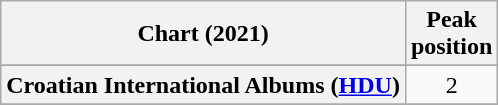<table class="wikitable sortable plainrowheaders" style="text-align:center;">
<tr>
<th scope="col">Chart (2021)</th>
<th scope="col">Peak<br>position</th>
</tr>
<tr>
</tr>
<tr>
</tr>
<tr>
</tr>
<tr>
<th scope="row">Croatian International Albums (<a href='#'>HDU</a>)</th>
<td>2</td>
</tr>
<tr>
</tr>
<tr>
</tr>
<tr>
</tr>
<tr>
</tr>
<tr>
</tr>
<tr>
</tr>
<tr>
</tr>
</table>
